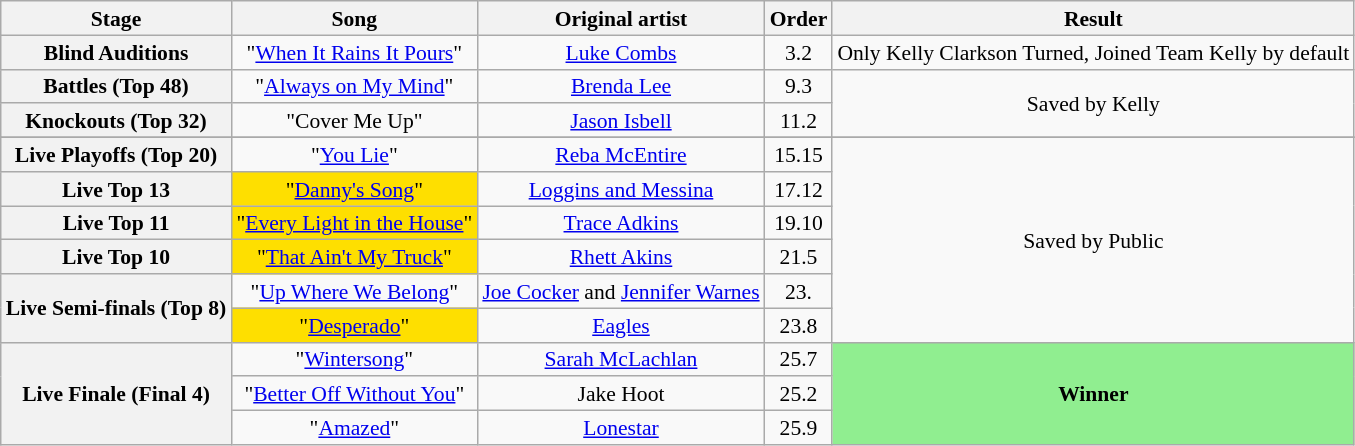<table class="wikitable collapsible"   style="text-align:center; font-size:90%; line-height:16px;">
<tr>
<th scope="col">Stage</th>
<th scope="col">Song</th>
<th scope="col">Original artist</th>
<th scope="col">Order</th>
<th scope="col">Result</th>
</tr>
<tr>
<th scope="row">Blind Auditions</th>
<td>"<a href='#'>When It Rains It Pours</a>"</td>
<td><a href='#'>Luke Combs</a></td>
<td>3.2</td>
<td>Only Kelly Clarkson Turned, Joined Team Kelly by default</td>
</tr>
<tr>
<th scope="row">Battles (Top 48)</th>
<td>"<a href='#'>Always on My Mind</a>" </td>
<td><a href='#'>Brenda Lee</a></td>
<td>9.3</td>
<td rowspan=2>Saved by Kelly</td>
</tr>
<tr>
<th scope="row">Knockouts (Top 32)</th>
<td>"Cover Me Up"  </td>
<td><a href='#'>Jason Isbell</a></td>
<td>11.2</td>
</tr>
<tr>
</tr>
<tr>
<th scope="row">Live Playoffs (Top 20)</th>
<td>"<a href='#'>You Lie</a>"</td>
<td><a href='#'>Reba McEntire</a></td>
<td>15.15</td>
<td rowspan=6>Saved by Public</td>
</tr>
<tr>
<th scope="row">Live Top 13</th>
<td style="background:#fedf00;">"<a href='#'>Danny's Song</a>"</td>
<td><a href='#'>Loggins and Messina</a></td>
<td>17.12</td>
</tr>
<tr>
<th scope="row">Live Top 11</th>
<td style="background:#fedf00;">"<a href='#'>Every Light in the House</a>"</td>
<td><a href='#'>Trace Adkins</a></td>
<td>19.10</td>
</tr>
<tr>
<th scope="row">Live Top 10</th>
<td style="background:#fedf00;">"<a href='#'>That Ain't My Truck</a>"</td>
<td><a href='#'>Rhett Akins</a></td>
<td>21.5</td>
</tr>
<tr>
<th scope="row" rowspan=2>Live Semi-finals (Top 8)</th>
<td>"<a href='#'>Up Where We Belong</a>" </td>
<td><a href='#'>Joe Cocker</a> and <a href='#'>Jennifer Warnes</a></td>
<td>23.</td>
</tr>
<tr>
<td style="background:#fedf00;">"<a href='#'>Desperado</a>"</td>
<td><a href='#'>Eagles</a></td>
<td>23.8</td>
</tr>
<tr>
<th scope="row" rowspan="3">Live Finale (Final 4)</th>
<td>"<a href='#'>Wintersong</a>" </td>
<td><a href='#'>Sarah McLachlan</a></td>
<td>25.7</td>
<td style="background:lightgreen;"  rowspan="3"><strong>Winner</strong></td>
</tr>
<tr>
<td>"<a href='#'>Better Off Without You</a>"  </td>
<td>Jake Hoot</td>
<td>25.2</td>
</tr>
<tr>
<td>"<a href='#'>Amazed</a>"</td>
<td><a href='#'>Lonestar</a></td>
<td>25.9</td>
</tr>
</table>
